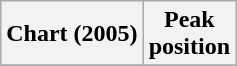<table class="wikitable plainrowheaders" style="text-align:center">
<tr>
<th>Chart (2005)</th>
<th>Peak<br>position</th>
</tr>
<tr>
</tr>
</table>
